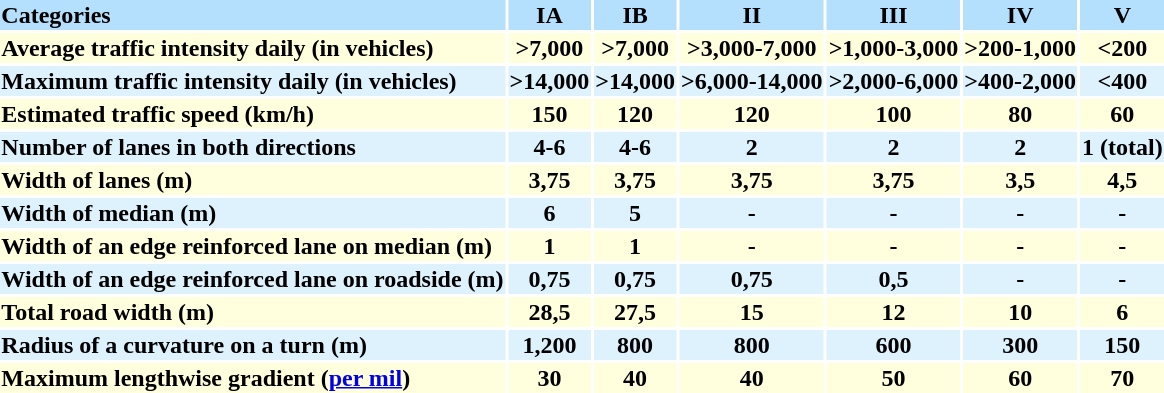<table border=0 style="margin:1em auto;">
<tr bgcolor="#B5E0FD">
<td><strong>Categories</strong></td>
<th>IA</th>
<th>IB</th>
<th>II</th>
<th>III</th>
<th>IV</th>
<th>V</th>
</tr>
<tr bgcolor="#FFFFDD">
<td><strong>Average traffic intensity daily (in vehicles)</strong></td>
<th>>7,000</th>
<th>>7,000</th>
<th>>3,000-7,000</th>
<th>>1,000-3,000</th>
<th>>200-1,000</th>
<th><200</th>
</tr>
<tr bgcolor="#DEF2FE">
<td><strong>Maximum traffic intensity daily (in vehicles)</strong></td>
<th>>14,000</th>
<th>>14,000</th>
<th>>6,000-14,000</th>
<th>>2,000-6,000</th>
<th>>400-2,000</th>
<th><400</th>
</tr>
<tr bgcolor="#FFFFDD">
<td><strong>Estimated traffic speed (km/h)</strong></td>
<th>150</th>
<th>120</th>
<th>120</th>
<th>100</th>
<th>80</th>
<th>60</th>
</tr>
<tr bgcolor="#DEF2FE">
<td><strong>Number of lanes in both directions</strong></td>
<th>4-6</th>
<th>4-6</th>
<th>2</th>
<th>2</th>
<th>2</th>
<th>1 (total)</th>
</tr>
<tr bgcolor="#FFFFDD">
<td><strong>Width of lanes (m)</strong></td>
<th>3,75</th>
<th>3,75</th>
<th>3,75</th>
<th>3,75</th>
<th>3,5</th>
<th>4,5</th>
</tr>
<tr bgcolor="#DEF2FE">
<td><strong>Width of median (m)</strong></td>
<th>6</th>
<th>5</th>
<th>-</th>
<th>-</th>
<th>-</th>
<th>-</th>
</tr>
<tr bgcolor="#FFFFDD">
<td><strong>Width of an edge reinforced lane on median (m)</strong></td>
<th>1</th>
<th>1</th>
<th>-</th>
<th>-</th>
<th>-</th>
<th>-</th>
</tr>
<tr bgcolor="#DEF2FE">
<td><strong>Width of an edge reinforced lane on roadside (m)</strong></td>
<th>0,75</th>
<th>0,75</th>
<th>0,75</th>
<th>0,5</th>
<th>-</th>
<th>-</th>
</tr>
<tr bgcolor="#FFFFDD">
<td><strong>Total road width (m)</strong></td>
<th>28,5</th>
<th>27,5</th>
<th>15</th>
<th>12</th>
<th>10</th>
<th>6</th>
</tr>
<tr bgcolor="#DEF2FE">
<td><strong>Radius of a curvature on a turn (m)</strong></td>
<th>1,200</th>
<th>800</th>
<th>800</th>
<th>600</th>
<th>300</th>
<th>150</th>
</tr>
<tr bgcolor="#FFFFDD">
<td><strong>Maximum lengthwise gradient (<a href='#'>per mil</a>)</strong></td>
<th>30</th>
<th>40</th>
<th>40</th>
<th>50</th>
<th>60</th>
<th>70</th>
</tr>
<tr>
</tr>
</table>
